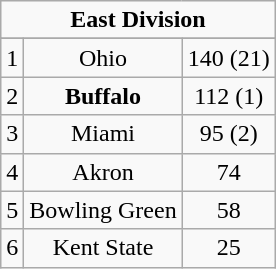<table class="wikitable">
<tr align="center">
<td align="center" Colspan="3"><strong>East Division</strong></td>
</tr>
<tr align="center">
</tr>
<tr align="center">
<td>1</td>
<td>Ohio</td>
<td>140 (21)</td>
</tr>
<tr align="center">
<td>2</td>
<td><strong>Buffalo</strong></td>
<td>112 (1)</td>
</tr>
<tr align="center">
<td>3</td>
<td>Miami</td>
<td>95 (2)</td>
</tr>
<tr align="center">
<td>4</td>
<td>Akron</td>
<td>74</td>
</tr>
<tr align="center">
<td>5</td>
<td>Bowling Green</td>
<td>58</td>
</tr>
<tr align="center">
<td>6</td>
<td>Kent State</td>
<td>25</td>
</tr>
</table>
